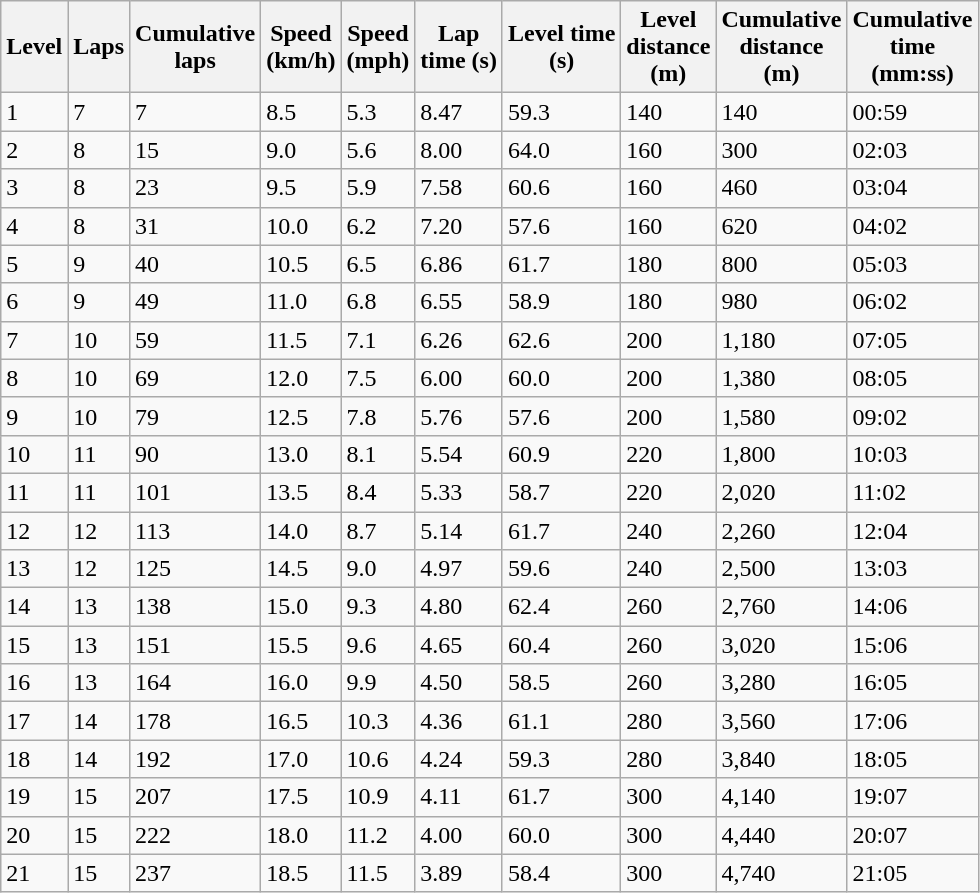<table class="wikitable">
<tr>
<th>Level</th>
<th>Laps</th>
<th>Cumulative<br>laps</th>
<th>Speed<br>(km/h)</th>
<th>Speed<br>(mph)</th>
<th>Lap<br>time (s)</th>
<th>Level time<br>(s)</th>
<th>Level<br>distance<br>(m)</th>
<th>Cumulative<br>distance<br>(m)</th>
<th>Cumulative<br>time<br>(mm:ss)</th>
</tr>
<tr>
<td>1</td>
<td>7</td>
<td>7</td>
<td>8.5</td>
<td>5.3</td>
<td>8.47</td>
<td>59.3</td>
<td>140</td>
<td>140</td>
<td>00:59</td>
</tr>
<tr>
<td>2</td>
<td>8</td>
<td>15</td>
<td>9.0</td>
<td>5.6</td>
<td>8.00</td>
<td>64.0</td>
<td>160</td>
<td>300</td>
<td>02:03</td>
</tr>
<tr>
<td>3</td>
<td>8</td>
<td>23</td>
<td>9.5</td>
<td>5.9</td>
<td>7.58</td>
<td>60.6</td>
<td>160</td>
<td>460</td>
<td>03:04</td>
</tr>
<tr>
<td>4</td>
<td>8</td>
<td>31</td>
<td>10.0</td>
<td>6.2</td>
<td>7.20</td>
<td>57.6</td>
<td>160</td>
<td>620</td>
<td>04:02</td>
</tr>
<tr>
<td>5</td>
<td>9</td>
<td>40</td>
<td>10.5</td>
<td>6.5</td>
<td>6.86</td>
<td>61.7</td>
<td>180</td>
<td>800</td>
<td>05:03</td>
</tr>
<tr>
<td>6</td>
<td>9</td>
<td>49</td>
<td>11.0</td>
<td>6.8</td>
<td>6.55</td>
<td>58.9</td>
<td>180</td>
<td>980</td>
<td>06:02</td>
</tr>
<tr>
<td>7</td>
<td>10</td>
<td>59</td>
<td>11.5</td>
<td>7.1</td>
<td>6.26</td>
<td>62.6</td>
<td>200</td>
<td>1,180</td>
<td>07:05</td>
</tr>
<tr>
<td>8</td>
<td>10</td>
<td>69</td>
<td>12.0</td>
<td>7.5</td>
<td>6.00</td>
<td>60.0</td>
<td>200</td>
<td>1,380</td>
<td>08:05</td>
</tr>
<tr>
<td>9</td>
<td>10</td>
<td>79</td>
<td>12.5</td>
<td>7.8</td>
<td>5.76</td>
<td>57.6</td>
<td>200</td>
<td>1,580</td>
<td>09:02</td>
</tr>
<tr>
<td>10</td>
<td>11</td>
<td>90</td>
<td>13.0</td>
<td>8.1</td>
<td>5.54</td>
<td>60.9</td>
<td>220</td>
<td>1,800</td>
<td>10:03</td>
</tr>
<tr>
<td>11</td>
<td>11</td>
<td>101</td>
<td>13.5</td>
<td>8.4</td>
<td>5.33</td>
<td>58.7</td>
<td>220</td>
<td>2,020</td>
<td>11:02</td>
</tr>
<tr>
<td>12</td>
<td>12</td>
<td>113</td>
<td>14.0</td>
<td>8.7</td>
<td>5.14</td>
<td>61.7</td>
<td>240</td>
<td>2,260</td>
<td>12:04</td>
</tr>
<tr>
<td>13</td>
<td>12</td>
<td>125</td>
<td>14.5</td>
<td>9.0</td>
<td>4.97</td>
<td>59.6</td>
<td>240</td>
<td>2,500</td>
<td>13:03</td>
</tr>
<tr>
<td>14</td>
<td>13</td>
<td>138</td>
<td>15.0</td>
<td>9.3</td>
<td>4.80</td>
<td>62.4</td>
<td>260</td>
<td>2,760</td>
<td>14:06</td>
</tr>
<tr>
<td>15</td>
<td>13</td>
<td>151</td>
<td>15.5</td>
<td>9.6</td>
<td>4.65</td>
<td>60.4</td>
<td>260</td>
<td>3,020</td>
<td>15:06</td>
</tr>
<tr>
<td>16</td>
<td>13</td>
<td>164</td>
<td>16.0</td>
<td>9.9</td>
<td>4.50</td>
<td>58.5</td>
<td>260</td>
<td>3,280</td>
<td>16:05</td>
</tr>
<tr>
<td>17</td>
<td>14</td>
<td>178</td>
<td>16.5</td>
<td>10.3</td>
<td>4.36</td>
<td>61.1</td>
<td>280</td>
<td>3,560</td>
<td>17:06</td>
</tr>
<tr>
<td>18</td>
<td>14</td>
<td>192</td>
<td>17.0</td>
<td>10.6</td>
<td>4.24</td>
<td>59.3</td>
<td>280</td>
<td>3,840</td>
<td>18:05</td>
</tr>
<tr>
<td>19</td>
<td>15</td>
<td>207</td>
<td>17.5</td>
<td>10.9</td>
<td>4.11</td>
<td>61.7</td>
<td>300</td>
<td>4,140</td>
<td>19:07</td>
</tr>
<tr>
<td>20</td>
<td>15</td>
<td>222</td>
<td>18.0</td>
<td>11.2</td>
<td>4.00</td>
<td>60.0</td>
<td>300</td>
<td>4,440</td>
<td>20:07</td>
</tr>
<tr>
<td>21</td>
<td>15</td>
<td>237</td>
<td>18.5</td>
<td>11.5</td>
<td>3.89</td>
<td>58.4</td>
<td>300</td>
<td>4,740</td>
<td>21:05</td>
</tr>
</table>
